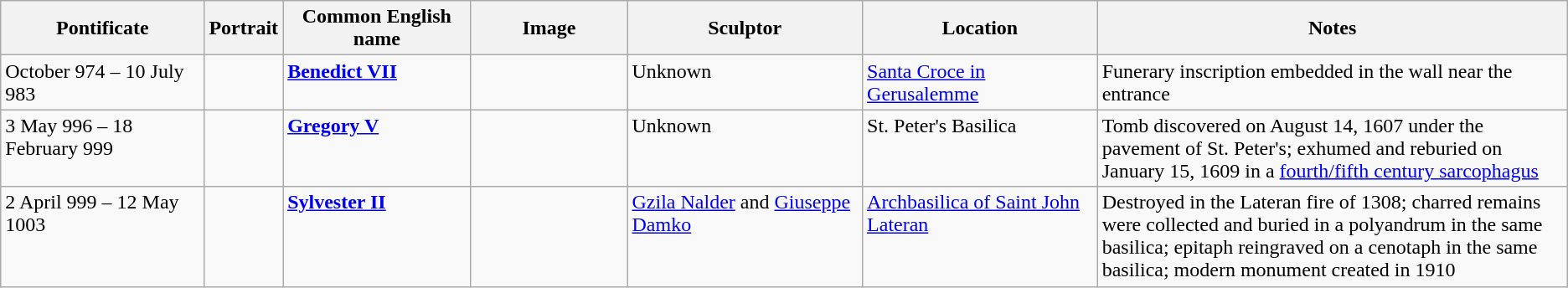<table class=wikitable>
<tr>
<th style="width:13%;">Pontificate</th>
<th style="width:5%;">Portrait</th>
<th style="width:12%;">Common English name</th>
<th>Image</th>
<th style="width:15%;">Sculptor</th>
<th style="width:15%;">Location</th>
<th style="width:30%;">Notes</th>
</tr>
<tr valign="top">
<td>October 974 – 10 July 983</td>
<td></td>
<td><strong><a href='#'>Benedict VII</a></strong></td>
<td></td>
<td>Unknown</td>
<td><a href='#'>Santa Croce in Gerusalemme</a></td>
<td>Funerary inscription embedded in the wall near the entrance</td>
</tr>
<tr valign="top">
<td>3 May 996 – 18 February 999</td>
<td></td>
<td><strong><a href='#'>Gregory V</a></strong></td>
<td></td>
<td>Unknown</td>
<td>St. Peter's Basilica</td>
<td>Tomb discovered on August 14, 1607 under the pavement of St. Peter's; exhumed and reburied on January 15, 1609 in a <a href='#'>fourth/fifth century sarcophagus</a></td>
</tr>
<tr valign="top">
<td>2 April 999 – 12 May 1003</td>
<td></td>
<td><strong><a href='#'>Sylvester II</a></strong></td>
<td></td>
<td><a href='#'>Gzila Nalder</a> and <a href='#'>Giuseppe Damko</a></td>
<td><a href='#'>Archbasilica of Saint John Lateran</a></td>
<td>Destroyed in the Lateran fire of 1308; charred remains were collected and buried in a polyandrum in the same basilica; epitaph reingraved on a cenotaph in the same basilica; modern monument created in 1910</td>
</tr>
</table>
